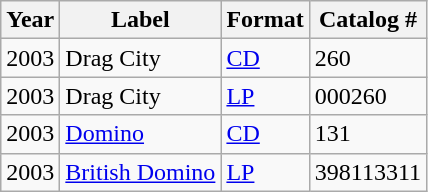<table class="wikitable" border=1>
<tr>
<th>Year</th>
<th>Label</th>
<th>Format</th>
<th>Catalog #</th>
</tr>
<tr>
<td>2003</td>
<td>Drag City</td>
<td><a href='#'>CD</a></td>
<td>260</td>
</tr>
<tr>
<td>2003</td>
<td>Drag City</td>
<td><a href='#'>LP</a></td>
<td>000260</td>
</tr>
<tr>
<td>2003</td>
<td><a href='#'>Domino</a></td>
<td><a href='#'>CD</a></td>
<td>131</td>
</tr>
<tr>
<td>2003</td>
<td><a href='#'>British Domino</a></td>
<td><a href='#'>LP</a></td>
<td>398113311</td>
</tr>
</table>
